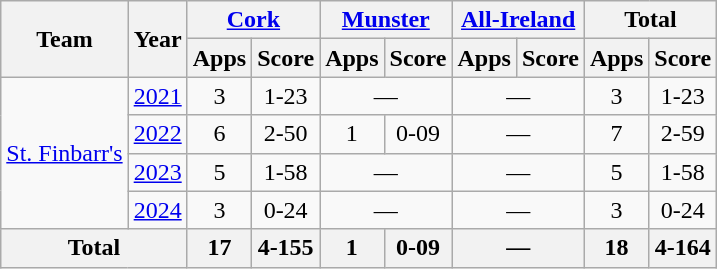<table class="wikitable" style="text-align:center">
<tr>
<th rowspan="2">Team</th>
<th rowspan="2">Year</th>
<th colspan="2"><a href='#'>Cork</a></th>
<th colspan="2"><a href='#'>Munster</a></th>
<th colspan="2"><a href='#'>All-Ireland</a></th>
<th colspan="2">Total</th>
</tr>
<tr>
<th>Apps</th>
<th>Score</th>
<th>Apps</th>
<th>Score</th>
<th>Apps</th>
<th>Score</th>
<th>Apps</th>
<th>Score</th>
</tr>
<tr>
<td rowspan="4"><a href='#'>St. Finbarr's</a></td>
<td><a href='#'>2021</a></td>
<td>3</td>
<td>1-23</td>
<td colspan=2>—</td>
<td colspan=2>—</td>
<td>3</td>
<td>1-23</td>
</tr>
<tr>
<td><a href='#'>2022</a></td>
<td>6</td>
<td>2-50</td>
<td>1</td>
<td>0-09</td>
<td colspan=2>—</td>
<td>7</td>
<td>2-59</td>
</tr>
<tr>
<td><a href='#'>2023</a></td>
<td>5</td>
<td>1-58</td>
<td colspan=2>—</td>
<td colspan=2>—</td>
<td>5</td>
<td>1-58</td>
</tr>
<tr>
<td><a href='#'>2024</a></td>
<td>3</td>
<td>0-24</td>
<td colspan=2>—</td>
<td colspan=2>—</td>
<td>3</td>
<td>0-24</td>
</tr>
<tr>
<th colspan="2">Total</th>
<th>17</th>
<th>4-155</th>
<th>1</th>
<th>0-09</th>
<th colspan=2>—</th>
<th>18</th>
<th>4-164</th>
</tr>
</table>
